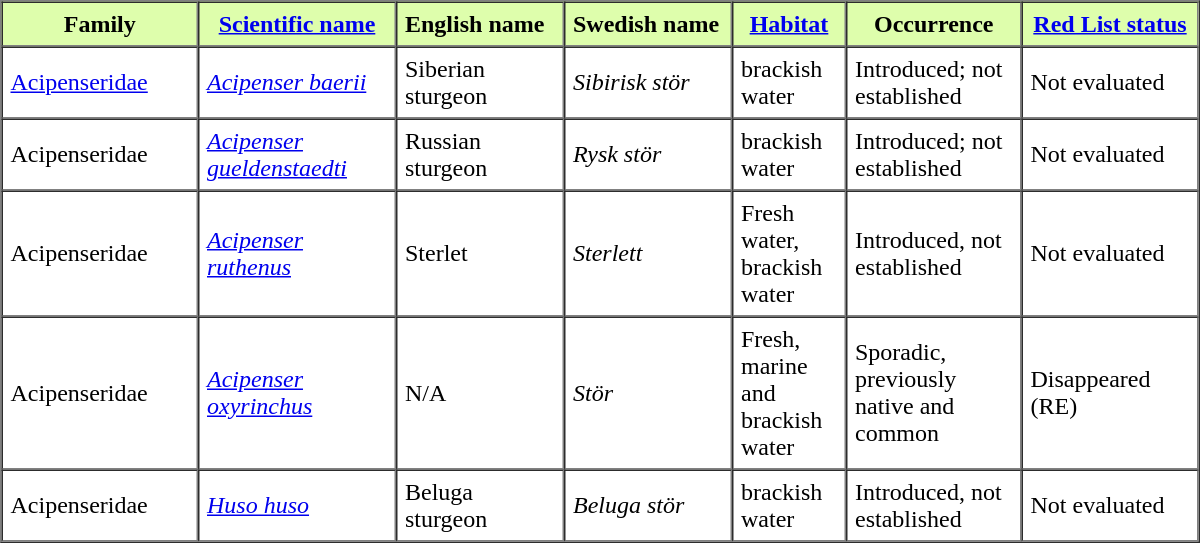<table style="width:800px" border=1 cellspacing=0 cellpadding=5>
<tr bgcolor="#defeac">
<th width=119>Family</th>
<th width=120><a href='#'>Scientific name</a></th>
<td width=100><strong>English name</strong></td>
<td width=100><strong>Swedish name</strong></td>
<th><a href='#'>Habitat</a></th>
<th width=105>Occurrence</th>
<th width=106 nowrap="nowrap"><a href='#'>Red List status</a></th>
</tr>
<tr>
<td><a href='#'>Acipenseridae</a></td>
<td><em><a href='#'>Acipenser baerii</a></em></td>
<td>Siberian sturgeon</td>
<td><em>Sibirisk stör</em></td>
<td>brackish water</td>
<td>Introduced; not established</td>
<td>Not evaluated</td>
</tr>
<tr>
<td>Acipenseridae</td>
<td><em><a href='#'>Acipenser gueldenstaedti</a></em></td>
<td>Russian sturgeon</td>
<td><em>Rysk stör</em></td>
<td>brackish water</td>
<td>Introduced; not established</td>
<td>Not evaluated</td>
</tr>
<tr>
<td>Acipenseridae</td>
<td><em><a href='#'>Acipenser ruthenus</a></em></td>
<td>Sterlet</td>
<td><em>Sterlett</em></td>
<td>Fresh water, brackish water</td>
<td>Introduced, not established</td>
<td>Not evaluated</td>
</tr>
<tr>
<td>Acipenseridae</td>
<td><em><a href='#'>Acipenser oxyrinchus</a></em></td>
<td>N/A</td>
<td><em>Stör</em></td>
<td>Fresh, marine and brackish water</td>
<td>Sporadic, previously native and common</td>
<td>Disappeared (RE)</td>
</tr>
<tr>
<td>Acipenseridae</td>
<td><em><a href='#'>Huso huso</a></em></td>
<td>Beluga sturgeon</td>
<td><em>Beluga stör</em></td>
<td>brackish water</td>
<td>Introduced, not established</td>
<td>Not evaluated</td>
</tr>
</table>
